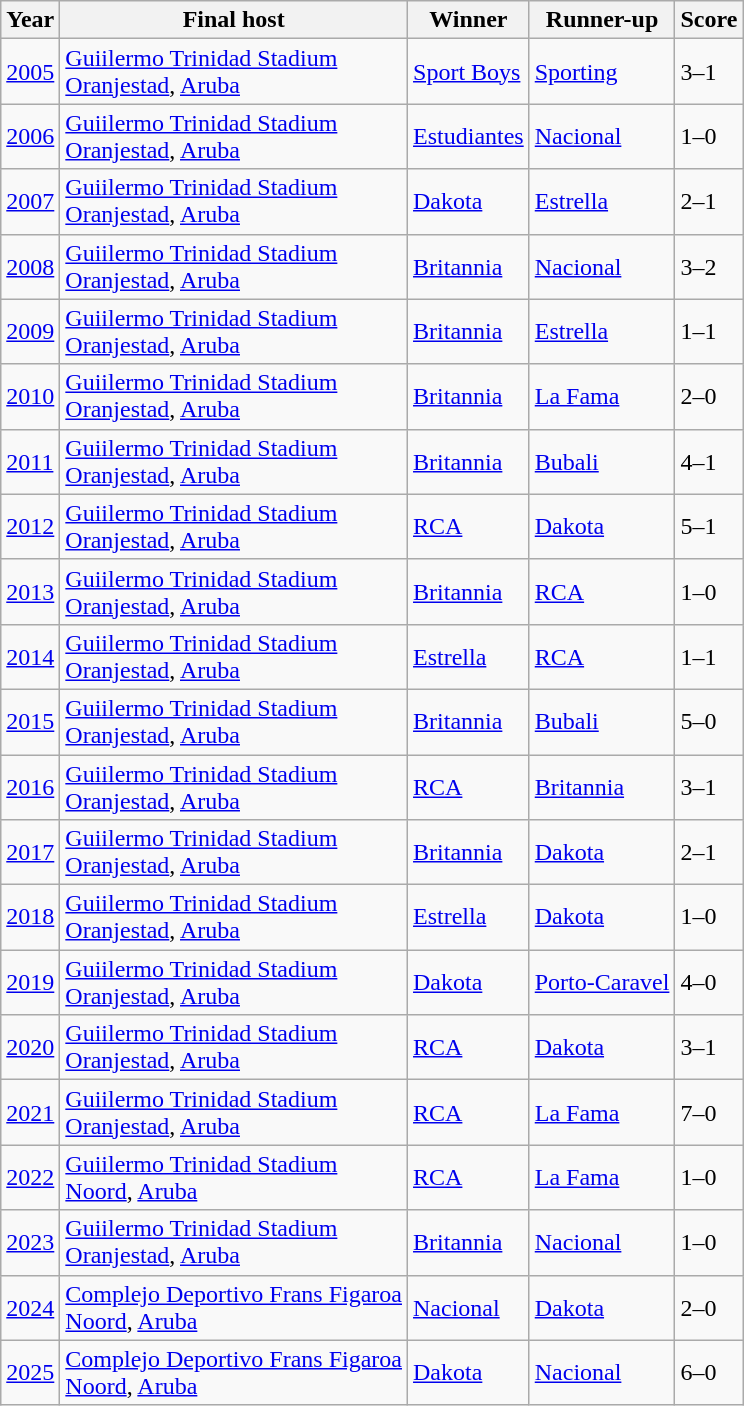<table class="wikitable">
<tr>
<th>Year</th>
<th>Final host</th>
<th>Winner</th>
<th>Runner-up</th>
<th>Score</th>
</tr>
<tr>
<td><a href='#'>2005</a></td>
<td><a href='#'>Guiilermo Trinidad Stadium</a><br><a href='#'>Oranjestad</a>, <a href='#'>Aruba</a></td>
<td><a href='#'>Sport Boys</a></td>
<td><a href='#'>Sporting</a></td>
<td>3–1</td>
</tr>
<tr>
<td><a href='#'>2006</a></td>
<td><a href='#'>Guiilermo Trinidad Stadium</a><br><a href='#'>Oranjestad</a>, <a href='#'>Aruba</a></td>
<td><a href='#'>Estudiantes</a></td>
<td><a href='#'>Nacional</a></td>
<td>1–0</td>
</tr>
<tr>
<td><a href='#'>2007</a></td>
<td><a href='#'>Guiilermo Trinidad Stadium</a><br><a href='#'>Oranjestad</a>, <a href='#'>Aruba</a></td>
<td><a href='#'>Dakota</a></td>
<td><a href='#'>Estrella</a></td>
<td>2–1</td>
</tr>
<tr>
<td><a href='#'>2008</a></td>
<td><a href='#'>Guiilermo Trinidad Stadium</a><br><a href='#'>Oranjestad</a>, <a href='#'>Aruba</a></td>
<td><a href='#'>Britannia</a></td>
<td><a href='#'>Nacional</a></td>
<td>3–2</td>
</tr>
<tr>
<td><a href='#'>2009</a></td>
<td><a href='#'>Guiilermo Trinidad Stadium</a><br><a href='#'>Oranjestad</a>, <a href='#'>Aruba</a></td>
<td><a href='#'>Britannia</a></td>
<td><a href='#'>Estrella</a></td>
<td>1–1 </td>
</tr>
<tr>
<td><a href='#'>2010</a></td>
<td><a href='#'>Guiilermo Trinidad Stadium</a><br><a href='#'>Oranjestad</a>, <a href='#'>Aruba</a></td>
<td><a href='#'>Britannia</a></td>
<td><a href='#'>La Fama</a></td>
<td>2–0</td>
</tr>
<tr>
<td><a href='#'>2011</a></td>
<td><a href='#'>Guiilermo Trinidad Stadium</a><br><a href='#'>Oranjestad</a>, <a href='#'>Aruba</a></td>
<td><a href='#'>Britannia</a></td>
<td><a href='#'>Bubali</a></td>
<td>4–1</td>
</tr>
<tr>
<td><a href='#'>2012</a></td>
<td><a href='#'>Guiilermo Trinidad Stadium</a><br><a href='#'>Oranjestad</a>, <a href='#'>Aruba</a></td>
<td><a href='#'>RCA</a></td>
<td><a href='#'>Dakota</a></td>
<td>5–1</td>
</tr>
<tr>
<td><a href='#'>2013</a></td>
<td><a href='#'>Guiilermo Trinidad Stadium</a><br><a href='#'>Oranjestad</a>, <a href='#'>Aruba</a></td>
<td><a href='#'>Britannia</a></td>
<td><a href='#'>RCA</a></td>
<td>1–0</td>
</tr>
<tr>
<td><a href='#'>2014</a></td>
<td><a href='#'>Guiilermo Trinidad Stadium</a><br><a href='#'>Oranjestad</a>, <a href='#'>Aruba</a></td>
<td><a href='#'>Estrella</a></td>
<td><a href='#'>RCA</a></td>
<td>1–1 </td>
</tr>
<tr>
<td><a href='#'>2015</a></td>
<td><a href='#'>Guiilermo Trinidad Stadium</a><br><a href='#'>Oranjestad</a>, <a href='#'>Aruba</a></td>
<td><a href='#'>Britannia</a></td>
<td><a href='#'>Bubali</a></td>
<td>5–0</td>
</tr>
<tr>
<td><a href='#'>2016</a></td>
<td><a href='#'>Guiilermo Trinidad Stadium</a><br><a href='#'>Oranjestad</a>, <a href='#'>Aruba</a></td>
<td><a href='#'>RCA</a></td>
<td><a href='#'>Britannia</a></td>
<td>3–1</td>
</tr>
<tr>
<td><a href='#'>2017</a></td>
<td><a href='#'>Guiilermo Trinidad Stadium</a><br><a href='#'>Oranjestad</a>, <a href='#'>Aruba</a></td>
<td><a href='#'>Britannia</a></td>
<td><a href='#'>Dakota</a></td>
<td>2–1</td>
</tr>
<tr>
<td><a href='#'>2018</a></td>
<td><a href='#'>Guiilermo Trinidad Stadium</a><br><a href='#'>Oranjestad</a>, <a href='#'>Aruba</a></td>
<td><a href='#'>Estrella</a></td>
<td><a href='#'>Dakota</a></td>
<td>1–0</td>
</tr>
<tr>
<td><a href='#'>2019</a></td>
<td><a href='#'>Guiilermo Trinidad Stadium</a><br><a href='#'>Oranjestad</a>, <a href='#'>Aruba</a></td>
<td><a href='#'>Dakota</a></td>
<td><a href='#'>Porto-Caravel</a></td>
<td>4–0</td>
</tr>
<tr>
<td><a href='#'>2020</a></td>
<td><a href='#'>Guiilermo Trinidad Stadium</a><br><a href='#'>Oranjestad</a>, <a href='#'>Aruba</a></td>
<td><a href='#'>RCA</a></td>
<td><a href='#'>Dakota</a></td>
<td>3–1</td>
</tr>
<tr>
<td><a href='#'>2021</a></td>
<td><a href='#'>Guiilermo Trinidad Stadium</a><br><a href='#'>Oranjestad</a>, <a href='#'>Aruba</a></td>
<td><a href='#'>RCA</a></td>
<td><a href='#'>La Fama</a></td>
<td>7–0</td>
</tr>
<tr>
<td><a href='#'>2022</a></td>
<td><a href='#'>Guiilermo Trinidad Stadium</a><br><a href='#'>Noord</a>, <a href='#'>Aruba</a></td>
<td><a href='#'>RCA</a></td>
<td><a href='#'>La Fama</a></td>
<td>1–0</td>
</tr>
<tr>
<td><a href='#'>2023</a></td>
<td><a href='#'>Guiilermo Trinidad Stadium</a><br><a href='#'>Oranjestad</a>, <a href='#'>Aruba</a></td>
<td><a href='#'>Britannia</a></td>
<td><a href='#'>Nacional</a></td>
<td>1–0</td>
</tr>
<tr>
<td><a href='#'>2024</a></td>
<td><a href='#'>Complejo Deportivo Frans Figaroa</a><br><a href='#'>Noord</a>, <a href='#'>Aruba</a></td>
<td><a href='#'>Nacional</a></td>
<td><a href='#'>Dakota</a></td>
<td>2–0</td>
</tr>
<tr>
<td><a href='#'>2025</a></td>
<td><a href='#'>Complejo Deportivo Frans Figaroa</a><br><a href='#'>Noord</a>, <a href='#'>Aruba</a></td>
<td><a href='#'>Dakota</a></td>
<td><a href='#'>Nacional</a></td>
<td>6–0</td>
</tr>
</table>
